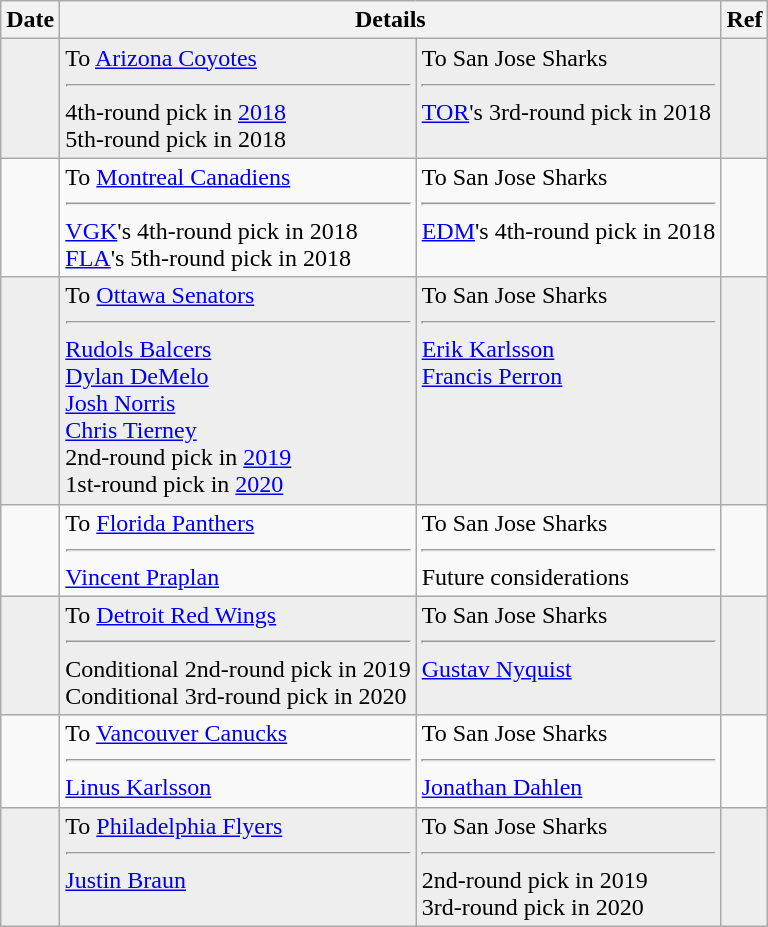<table class="wikitable">
<tr>
<th>Date</th>
<th colspan="2">Details</th>
<th>Ref</th>
</tr>
<tr style="background:#eee;">
<td></td>
<td valign="top">To <a href='#'>Arizona Coyotes</a><hr>4th-round pick in <a href='#'>2018</a><br>5th-round pick in 2018</td>
<td valign="top">To San Jose Sharks<hr><a href='#'>TOR</a>'s 3rd-round pick in 2018</td>
<td></td>
</tr>
<tr>
<td></td>
<td valign="top">To <a href='#'>Montreal Canadiens</a><hr><a href='#'>VGK</a>'s 4th-round pick in 2018<br><a href='#'>FLA</a>'s 5th-round pick in 2018</td>
<td valign="top">To San Jose Sharks<hr><a href='#'>EDM</a>'s 4th-round pick in 2018</td>
<td></td>
</tr>
<tr style="background:#eee;">
<td></td>
<td valign="top">To <a href='#'>Ottawa Senators</a><hr><a href='#'>Rudols Balcers</a><br><a href='#'>Dylan DeMelo</a><br><a href='#'>Josh Norris</a><br><a href='#'>Chris Tierney</a><br>2nd-round pick in <a href='#'>2019</a><br>1st-round pick in <a href='#'>2020</a></td>
<td valign="top">To San Jose Sharks<hr><a href='#'>Erik Karlsson</a><br><a href='#'>Francis Perron</a></td>
<td></td>
</tr>
<tr>
<td></td>
<td valign="top">To <a href='#'>Florida Panthers</a><hr><a href='#'>Vincent Praplan</a></td>
<td valign="top">To San Jose Sharks<hr>Future considerations</td>
<td></td>
</tr>
<tr style="background:#eee;">
<td></td>
<td valign="top">To <a href='#'>Detroit Red Wings</a><hr>Conditional 2nd-round pick in 2019<br>Conditional 3rd-round pick in 2020</td>
<td valign="top">To San Jose Sharks<hr><a href='#'>Gustav Nyquist</a></td>
<td></td>
</tr>
<tr>
<td></td>
<td valign="top">To <a href='#'>Vancouver Canucks</a><hr><a href='#'>Linus Karlsson</a></td>
<td valign="top">To San Jose Sharks<hr><a href='#'>Jonathan Dahlen</a></td>
<td></td>
</tr>
<tr style="background:#eee;">
<td></td>
<td valign="top">To <a href='#'>Philadelphia Flyers</a><hr><a href='#'>Justin Braun</a></td>
<td valign="top">To San Jose Sharks<hr>2nd-round pick in 2019<br>3rd-round pick in 2020</td>
<td></td>
</tr>
</table>
